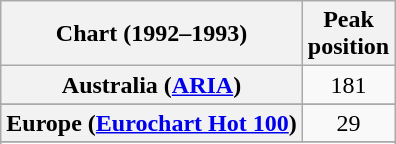<table class="wikitable sortable plainrowheaders" style="text-align:center">
<tr>
<th>Chart (1992–1993)</th>
<th>Peak<br>position</th>
</tr>
<tr>
<th scope="row">Australia (<a href='#'>ARIA</a>)</th>
<td>181</td>
</tr>
<tr>
</tr>
<tr>
<th scope="row">Europe (<a href='#'>Eurochart Hot 100</a>)</th>
<td>29</td>
</tr>
<tr>
</tr>
<tr>
</tr>
<tr>
</tr>
<tr>
</tr>
</table>
